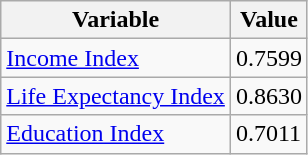<table class="wikitable">
<tr>
<th>Variable</th>
<th>Value</th>
</tr>
<tr>
<td><a href='#'>Income Index</a></td>
<td>0.7599</td>
</tr>
<tr>
<td><a href='#'>Life Expectancy Index</a></td>
<td>0.8630</td>
</tr>
<tr>
<td><a href='#'>Education Index</a></td>
<td>0.7011</td>
</tr>
</table>
